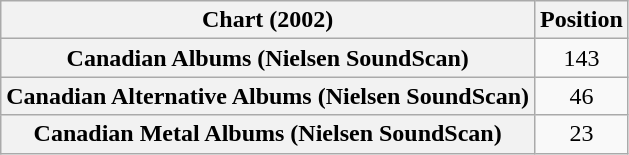<table class="wikitable plainrowheaders" style="text-align:center">
<tr>
<th scope="col">Chart (2002)</th>
<th scope="col">Position</th>
</tr>
<tr>
<th scope="row">Canadian Albums (Nielsen SoundScan)</th>
<td>143</td>
</tr>
<tr>
<th scope="row">Canadian Alternative Albums (Nielsen SoundScan)</th>
<td>46</td>
</tr>
<tr>
<th scope="row">Canadian Metal Albums (Nielsen SoundScan)</th>
<td>23</td>
</tr>
</table>
